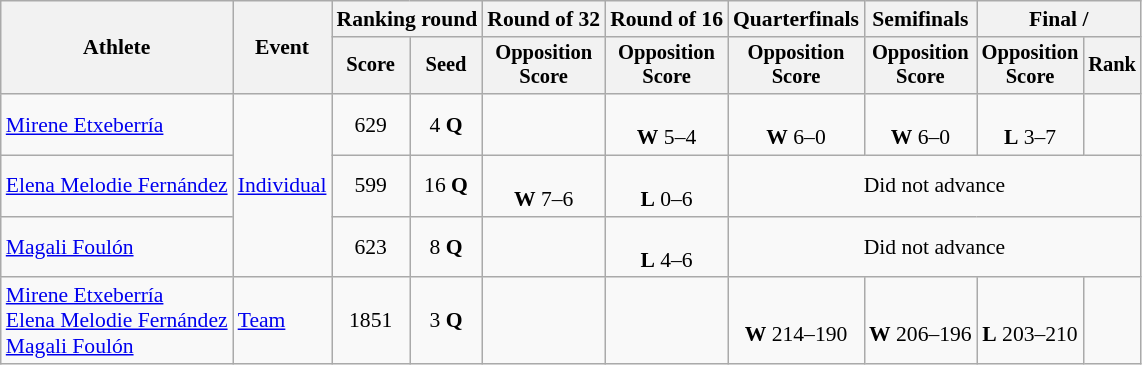<table class="wikitable" style="font-size:90%">
<tr>
<th rowspan=2>Athlete</th>
<th rowspan=2>Event</th>
<th colspan=2>Ranking round</th>
<th>Round of 32</th>
<th>Round of 16</th>
<th>Quarterfinals</th>
<th>Semifinals</th>
<th colspan=2>Final / </th>
</tr>
<tr style="font-size:95%">
<th>Score</th>
<th>Seed</th>
<th>Opposition<br>Score</th>
<th>Opposition<br>Score</th>
<th>Opposition<br>Score</th>
<th>Opposition<br>Score</th>
<th>Opposition<br>Score</th>
<th>Rank</th>
</tr>
<tr align=center>
<td align=left><a href='#'>Mirene Etxeberría</a></td>
<td align=left rowspan=3><a href='#'>Individual</a></td>
<td>629</td>
<td>4 <strong>Q</strong></td>
<td></td>
<td><br><strong>W</strong> 5–4</td>
<td><br><strong>W</strong> 6–0</td>
<td><br><strong>W</strong> 6–0</td>
<td><br><strong>L</strong> 3–7</td>
<td></td>
</tr>
<tr align=center>
<td align=left><a href='#'>Elena Melodie Fernández</a></td>
<td>599</td>
<td>16 <strong>Q</strong></td>
<td><br><strong>W</strong> 7–6</td>
<td><br><strong>L</strong> 0–6</td>
<td colspan=4>Did not advance</td>
</tr>
<tr align=center>
<td align=left><a href='#'>Magali Foulón</a></td>
<td>623</td>
<td>8 <strong>Q</strong></td>
<td></td>
<td><br><strong>L</strong> 4–6</td>
<td colspan=4>Did not advance</td>
</tr>
<tr align=center>
<td align=left><a href='#'>Mirene Etxeberría</a><br><a href='#'>Elena Melodie Fernández</a><br><a href='#'>Magali Foulón</a></td>
<td align=left><a href='#'>Team</a></td>
<td>1851</td>
<td>3 <strong>Q</strong></td>
<td></td>
<td></td>
<td><br><strong>W</strong> 214–190</td>
<td><br><strong>W</strong> 206–196</td>
<td><br><strong>L</strong> 203–210</td>
<td></td>
</tr>
</table>
